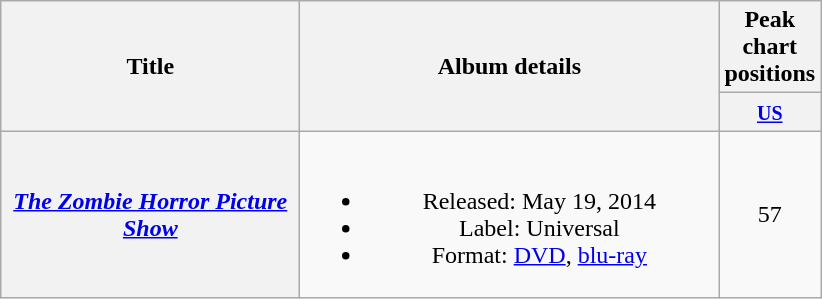<table class="wikitable plainrowheaders" style="text-align:center;">
<tr>
<th scope="col" rowspan="2" style="width:12em;">Title</th>
<th scope="col" rowspan="2" style="width:17em;">Album details</th>
<th scope="col">Peak chart positions</th>
</tr>
<tr>
<th width="30"><small><a href='#'>US</a><br></small></th>
</tr>
<tr>
<th scope="row"><em><a href='#'>The Zombie Horror Picture Show</a></em></th>
<td><br><ul><li>Released: May 19, 2014</li><li>Label: Universal</li><li>Format: <a href='#'>DVD</a>, <a href='#'>blu-ray</a></li></ul></td>
<td>57</td>
</tr>
</table>
